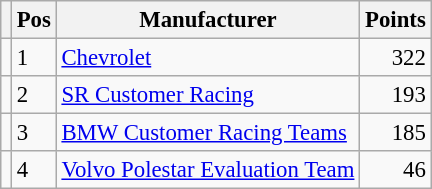<table class="wikitable" style="font-size: 95%;">
<tr>
<th></th>
<th>Pos</th>
<th>Manufacturer</th>
<th>Points</th>
</tr>
<tr>
<td align="left"></td>
<td>1</td>
<td> <a href='#'>Chevrolet</a></td>
<td align="right">322</td>
</tr>
<tr>
<td align="left"></td>
<td>2</td>
<td> <a href='#'>SR Customer Racing</a></td>
<td align="right">193</td>
</tr>
<tr>
<td align="left"></td>
<td>3</td>
<td> <a href='#'>BMW Customer Racing Teams</a></td>
<td align="right">185</td>
</tr>
<tr>
<td align="left"></td>
<td>4</td>
<td> <a href='#'>Volvo Polestar Evaluation Team</a></td>
<td align="right">46</td>
</tr>
</table>
